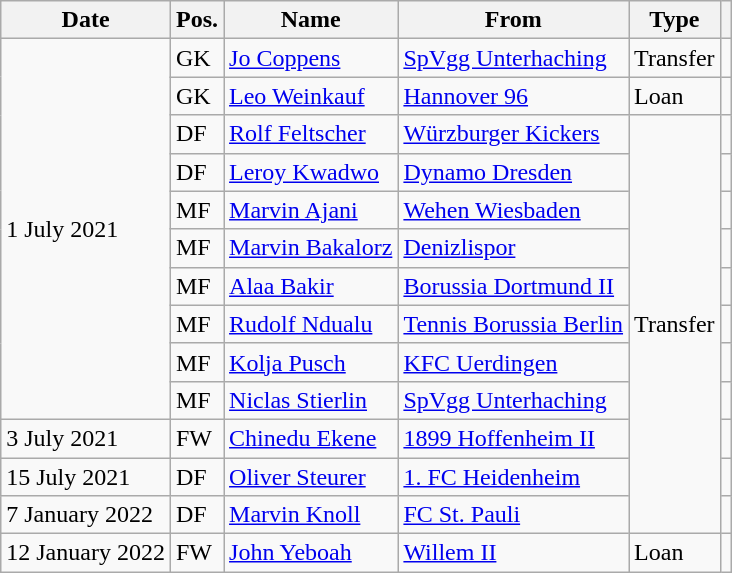<table class="wikitable">
<tr>
<th>Date</th>
<th>Pos.</th>
<th>Name</th>
<th>From</th>
<th>Type</th>
<th></th>
</tr>
<tr>
<td rowspan=10>1 July 2021</td>
<td>GK</td>
<td> <a href='#'>Jo Coppens</a></td>
<td><a href='#'>SpVgg Unterhaching</a></td>
<td>Transfer</td>
<td></td>
</tr>
<tr>
<td>GK</td>
<td> <a href='#'>Leo Weinkauf</a></td>
<td><a href='#'>Hannover 96</a></td>
<td>Loan</td>
<td></td>
</tr>
<tr>
<td>DF</td>
<td> <a href='#'>Rolf Feltscher</a></td>
<td><a href='#'>Würzburger Kickers</a></td>
<td rowspan=11>Transfer</td>
<td></td>
</tr>
<tr>
<td>DF</td>
<td> <a href='#'>Leroy Kwadwo</a></td>
<td><a href='#'>Dynamo Dresden</a></td>
<td></td>
</tr>
<tr>
<td>MF</td>
<td> <a href='#'>Marvin Ajani</a></td>
<td><a href='#'>Wehen Wiesbaden</a></td>
<td></td>
</tr>
<tr>
<td>MF</td>
<td> <a href='#'>Marvin Bakalorz</a></td>
<td> <a href='#'>Denizlispor</a></td>
<td></td>
</tr>
<tr>
<td>MF</td>
<td> <a href='#'>Alaa Bakir</a></td>
<td><a href='#'>Borussia Dortmund II</a></td>
<td></td>
</tr>
<tr>
<td>MF</td>
<td> <a href='#'>Rudolf Ndualu</a></td>
<td><a href='#'>Tennis Borussia Berlin</a></td>
<td></td>
</tr>
<tr>
<td>MF</td>
<td> <a href='#'>Kolja Pusch</a></td>
<td><a href='#'>KFC Uerdingen</a></td>
<td></td>
</tr>
<tr>
<td>MF</td>
<td> <a href='#'>Niclas Stierlin</a></td>
<td><a href='#'>SpVgg Unterhaching</a></td>
<td></td>
</tr>
<tr>
<td>3 July 2021</td>
<td>FW</td>
<td> <a href='#'>Chinedu Ekene</a></td>
<td><a href='#'>1899 Hoffenheim II</a></td>
<td></td>
</tr>
<tr>
<td>15 July 2021</td>
<td>DF</td>
<td> <a href='#'>Oliver Steurer</a></td>
<td><a href='#'>1. FC Heidenheim</a></td>
<td></td>
</tr>
<tr>
<td>7 January 2022</td>
<td>DF</td>
<td> <a href='#'>Marvin Knoll</a></td>
<td><a href='#'>FC St. Pauli</a></td>
<td></td>
</tr>
<tr>
<td>12 January 2022</td>
<td>FW</td>
<td> <a href='#'>John Yeboah</a></td>
<td> <a href='#'>Willem II</a></td>
<td>Loan</td>
<td></td>
</tr>
</table>
